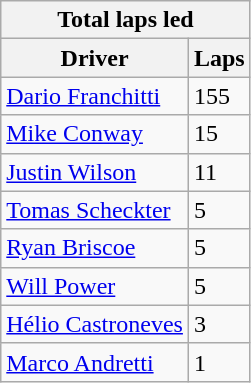<table class="wikitable">
<tr>
<th colspan=2>Total laps led</th>
</tr>
<tr>
<th>Driver</th>
<th>Laps</th>
</tr>
<tr>
<td><a href='#'>Dario Franchitti</a></td>
<td>155</td>
</tr>
<tr>
<td><a href='#'>Mike Conway</a></td>
<td>15</td>
</tr>
<tr>
<td><a href='#'>Justin Wilson</a></td>
<td>11</td>
</tr>
<tr>
<td><a href='#'>Tomas Scheckter</a></td>
<td>5</td>
</tr>
<tr>
<td><a href='#'>Ryan Briscoe</a></td>
<td>5</td>
</tr>
<tr>
<td><a href='#'>Will Power</a></td>
<td>5</td>
</tr>
<tr>
<td><a href='#'>Hélio Castroneves</a></td>
<td>3</td>
</tr>
<tr>
<td><a href='#'>Marco Andretti</a></td>
<td>1</td>
</tr>
</table>
